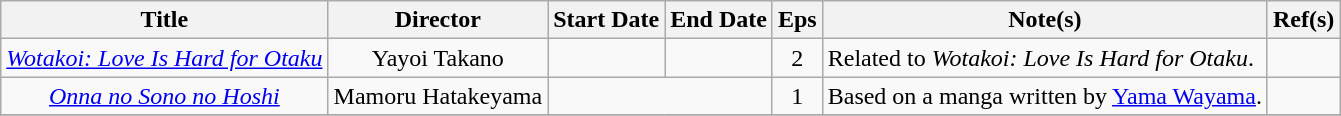<table class="wikitable sortable" style="text-align:center; margin=auto; ">
<tr>
<th scope="col">Title</th>
<th scope="col">Director</th>
<th scope="col">Start Date</th>
<th scope="col">End Date</th>
<th scope="col">Eps</th>
<th scope="col" class="unsortable">Note(s)</th>
<th scope="col" class="unsortable">Ref(s)</th>
</tr>
<tr>
<td><em><a href='#'>Wotakoi: Love Is Hard for Otaku</a></em></td>
<td>Yayoi Takano</td>
<td></td>
<td></td>
<td>2</td>
<td style="text-align:left;">Related to <em>Wotakoi: Love Is Hard for Otaku</em>.</td>
<td></td>
</tr>
<tr>
<td><em><a href='#'>Onna no Sono no Hoshi</a></em></td>
<td>Mamoru Hatakeyama</td>
<td colspan="2"></td>
<td>1</td>
<td style="text-align:left;">Based on a manga written by <a href='#'>Yama Wayama</a>.</td>
<td></td>
</tr>
<tr>
</tr>
</table>
